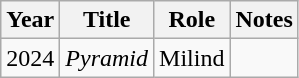<table class="wikitable sortable">
<tr>
<th>Year</th>
<th>Title</th>
<th>Role</th>
<th>Notes</th>
</tr>
<tr>
<td>2024</td>
<td><em>Pyramid</em></td>
<td>Milind</td>
<td></td>
</tr>
</table>
